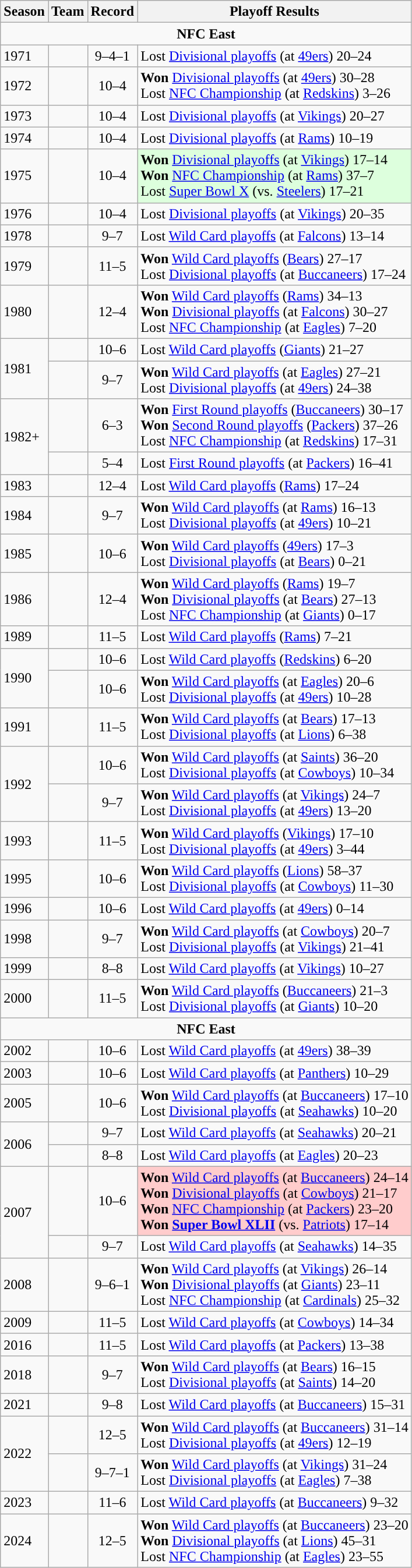<table class="wikitable">
<tr>
<th>Season</th>
<th>Team</th>
<th>Record</th>
<th>Playoff Results</th>
</tr>
<tr>
<td colspan="4" align="center"><strong>NFC East</strong></td>
</tr>
<tr>
<td>1971</td>
<td><strong><a href='#'></a></strong></td>
<td align="center">9–4–1</td>
<td>Lost <a href='#'>Divisional playoffs</a> (at <a href='#'>49ers</a>) 20–24</td>
</tr>
<tr>
<td>1972</td>
<td><strong><a href='#'></a></strong></td>
<td align="center">10–4</td>
<td><strong>Won</strong> <a href='#'>Divisional playoffs</a> (at <a href='#'>49ers</a>) 30–28<br>Lost <a href='#'>NFC Championship</a> (at <a href='#'>Redskins</a>) 3–26</td>
</tr>
<tr>
<td>1973</td>
<td><strong><a href='#'></a></strong></td>
<td align="center">10–4</td>
<td>Lost <a href='#'>Divisional playoffs</a> (at <a href='#'>Vikings</a>) 20–27</td>
</tr>
<tr>
<td>1974</td>
<td><strong><a href='#'></a></strong></td>
<td align="center">10–4</td>
<td>Lost <a href='#'>Divisional playoffs</a> (at <a href='#'>Rams</a>) 10–19</td>
</tr>
<tr>
<td>1975</td>
<td><strong><a href='#'></a></strong></td>
<td align="center">10–4</td>
<td bgcolor="#DDFFDD"><strong>Won</strong> <a href='#'>Divisional playoffs</a> (at <a href='#'>Vikings</a>) 17–14<br><strong>Won</strong> <a href='#'>NFC Championship</a> (at <a href='#'>Rams</a>) 37–7<br>Lost <a href='#'>Super Bowl X</a> (vs. <a href='#'>Steelers</a>) 17–21</td>
</tr>
<tr>
<td>1976</td>
<td><strong><a href='#'></a></strong></td>
<td align="center">10–4</td>
<td>Lost <a href='#'>Divisional playoffs</a> (at <a href='#'>Vikings</a>) 20–35</td>
</tr>
<tr>
<td>1978</td>
<td><strong><a href='#'></a></strong></td>
<td align="center">9–7</td>
<td>Lost <a href='#'>Wild Card playoffs</a> (at <a href='#'>Falcons</a>) 13–14</td>
</tr>
<tr>
<td>1979</td>
<td><strong><a href='#'></a></strong></td>
<td align="center">11–5</td>
<td><strong>Won</strong> <a href='#'>Wild Card playoffs</a> (<a href='#'>Bears</a>) 27–17<br>Lost <a href='#'>Divisional playoffs</a> (at <a href='#'>Buccaneers</a>) 17–24</td>
</tr>
<tr>
<td>1980</td>
<td><strong><a href='#'></a></strong></td>
<td align="center">12–4</td>
<td><strong>Won</strong> <a href='#'>Wild Card playoffs</a> (<a href='#'>Rams</a>) 34–13<br><strong>Won</strong> <a href='#'>Divisional playoffs</a> (at <a href='#'>Falcons</a>) 30–27<br>Lost <a href='#'>NFC Championship</a> (at <a href='#'>Eagles</a>) 7–20</td>
</tr>
<tr>
<td rowspan="2">1981</td>
<td><strong><a href='#'></a></strong></td>
<td align="center">10–6</td>
<td>Lost <a href='#'>Wild Card playoffs</a> (<a href='#'>Giants</a>) 21–27</td>
</tr>
<tr>
<td><strong><a href='#'></a></strong></td>
<td align="center">9–7</td>
<td><strong>Won</strong> <a href='#'>Wild Card playoffs</a> (at <a href='#'>Eagles</a>) 27–21<br>Lost <a href='#'>Divisional playoffs</a> (at <a href='#'>49ers</a>) 24–38</td>
</tr>
<tr>
<td rowspan="2">1982+</td>
<td><strong><a href='#'></a></strong></td>
<td align="center">6–3</td>
<td><strong>Won</strong> <a href='#'>First Round playoffs</a> (<a href='#'>Buccaneers</a>) 30–17<br><strong>Won</strong> <a href='#'>Second Round playoffs</a> (<a href='#'>Packers</a>) 37–26<br>Lost <a href='#'>NFC Championship</a> (at <a href='#'>Redskins</a>) 17–31</td>
</tr>
<tr>
<td><strong><a href='#'></a></strong></td>
<td align="center">5–4</td>
<td>Lost <a href='#'>First Round playoffs</a> (at <a href='#'>Packers</a>) 16–41</td>
</tr>
<tr>
<td>1983</td>
<td><strong><a href='#'></a></strong></td>
<td align="center">12–4</td>
<td>Lost <a href='#'>Wild Card playoffs</a> (<a href='#'>Rams</a>) 17–24</td>
</tr>
<tr>
<td>1984</td>
<td><strong><a href='#'></a></strong></td>
<td align="center">9–7</td>
<td><strong>Won</strong> <a href='#'>Wild Card playoffs</a> (at <a href='#'>Rams</a>) 16–13<br> Lost <a href='#'>Divisional playoffs</a> (at <a href='#'>49ers</a>) 10–21</td>
</tr>
<tr>
<td>1985</td>
<td><strong><a href='#'></a></strong></td>
<td align="center">10–6</td>
<td><strong>Won</strong> <a href='#'>Wild Card playoffs</a> (<a href='#'>49ers</a>) 17–3<br> Lost <a href='#'>Divisional playoffs</a> (at <a href='#'>Bears</a>) 0–21</td>
</tr>
<tr>
<td>1986</td>
<td><strong><a href='#'></a></strong></td>
<td align="center">12–4</td>
<td><strong>Won</strong> <a href='#'>Wild Card playoffs</a> (<a href='#'>Rams</a>) 19–7<br><strong>Won</strong> <a href='#'>Divisional playoffs</a> (at <a href='#'>Bears</a>) 27–13<br>Lost <a href='#'>NFC Championship</a> (at <a href='#'>Giants</a>) 0–17</td>
</tr>
<tr>
<td>1989</td>
<td><strong><a href='#'></a></strong></td>
<td align="center">11–5</td>
<td>Lost <a href='#'>Wild Card playoffs</a> (<a href='#'>Rams</a>) 7–21</td>
</tr>
<tr>
<td rowspan="2">1990</td>
<td><strong><a href='#'></a></strong></td>
<td align="center">10–6</td>
<td>Lost <a href='#'>Wild Card playoffs</a> (<a href='#'>Redskins</a>) 6–20</td>
</tr>
<tr>
<td><strong><a href='#'></a></strong></td>
<td align="center">10–6</td>
<td><strong>Won</strong> <a href='#'>Wild Card playoffs</a> (at <a href='#'>Eagles</a>) 20–6<br>Lost <a href='#'>Divisional playoffs</a> (at <a href='#'>49ers</a>) 10–28</td>
</tr>
<tr>
<td>1991</td>
<td><strong><a href='#'></a></strong></td>
<td align="center">11–5</td>
<td><strong>Won</strong> <a href='#'>Wild Card playoffs</a> (at <a href='#'>Bears</a>) 17–13<br>Lost <a href='#'>Divisional playoffs</a> (at <a href='#'>Lions</a>) 6–38</td>
</tr>
<tr>
<td rowspan="2">1992</td>
<td><strong><a href='#'></a></strong></td>
<td align="center">10–6</td>
<td><strong>Won</strong> <a href='#'>Wild Card playoffs</a> (at <a href='#'>Saints</a>) 36–20<br>Lost <a href='#'>Divisional playoffs</a> (at <a href='#'>Cowboys</a>) 10–34</td>
</tr>
<tr>
<td><strong><a href='#'></a></strong></td>
<td align="center">9–7</td>
<td><strong>Won</strong> <a href='#'>Wild Card playoffs</a> (at <a href='#'>Vikings</a>) 24–7<br>Lost <a href='#'>Divisional playoffs</a> (at <a href='#'>49ers</a>) 13–20</td>
</tr>
<tr>
<td>1993</td>
<td><strong><a href='#'></a></strong></td>
<td align="center">11–5</td>
<td><strong>Won</strong> <a href='#'>Wild Card playoffs</a> (<a href='#'>Vikings</a>) 17–10<br>Lost <a href='#'>Divisional playoffs</a> (at <a href='#'>49ers</a>) 3–44</td>
</tr>
<tr>
<td>1995</td>
<td><strong><a href='#'></a></strong></td>
<td align="center">10–6</td>
<td><strong>Won</strong> <a href='#'>Wild Card playoffs</a> (<a href='#'>Lions</a>) 58–37<br>Lost <a href='#'>Divisional playoffs</a> (at <a href='#'>Cowboys</a>) 11–30</td>
</tr>
<tr>
<td>1996</td>
<td><strong><a href='#'></a></strong></td>
<td align="center">10–6</td>
<td>Lost <a href='#'>Wild Card playoffs</a> (at <a href='#'>49ers</a>) 0–14</td>
</tr>
<tr>
<td>1998</td>
<td><strong><a href='#'></a></strong></td>
<td align="center">9–7</td>
<td><strong>Won</strong> <a href='#'>Wild Card playoffs</a> (at <a href='#'>Cowboys</a>) 20–7<br>Lost <a href='#'>Divisional playoffs</a> (at <a href='#'>Vikings</a>) 21–41</td>
</tr>
<tr>
<td>1999</td>
<td><strong><a href='#'></a></strong></td>
<td align="center">8–8</td>
<td>Lost <a href='#'>Wild Card playoffs</a> (at <a href='#'>Vikings</a>) 10–27</td>
</tr>
<tr>
<td>2000</td>
<td><strong><a href='#'></a></strong></td>
<td align="center">11–5</td>
<td><strong>Won</strong> <a href='#'>Wild Card playoffs</a> (<a href='#'>Buccaneers</a>) 21–3<br>Lost <a href='#'>Divisional playoffs</a> (at <a href='#'>Giants</a>) 10–20</td>
</tr>
<tr>
<td colspan="4" align="center"><strong>NFC East</strong></td>
</tr>
<tr>
<td>2002</td>
<td><strong><a href='#'></a></strong></td>
<td align="center">10–6</td>
<td>Lost <a href='#'>Wild Card playoffs</a> (at <a href='#'>49ers</a>) 38–39</td>
</tr>
<tr>
<td>2003</td>
<td><strong><a href='#'></a></strong></td>
<td align="center">10–6</td>
<td>Lost <a href='#'>Wild Card playoffs</a> (at <a href='#'>Panthers</a>) 10–29</td>
</tr>
<tr>
<td>2005</td>
<td><strong><a href='#'></a></strong></td>
<td align="center">10–6</td>
<td><strong>Won</strong> <a href='#'>Wild Card playoffs</a> (at <a href='#'>Buccaneers</a>) 17–10<br>Lost <a href='#'>Divisional playoffs</a> (at <a href='#'>Seahawks</a>) 10–20</td>
</tr>
<tr>
<td rowspan="2">2006</td>
<td><strong><a href='#'></a></strong></td>
<td align="center">9–7</td>
<td>Lost <a href='#'>Wild Card playoffs</a> (at <a href='#'>Seahawks</a>) 20–21</td>
</tr>
<tr>
<td><strong><a href='#'></a></strong></td>
<td align="center">8–8</td>
<td>Lost <a href='#'>Wild Card playoffs</a> (at <a href='#'>Eagles</a>) 20–23</td>
</tr>
<tr>
<td rowspan="2">2007</td>
<td><strong><a href='#'></a></strong></td>
<td align="center">10–6</td>
<td style="background: #FFCCCC;" valign="top"><strong>Won</strong> <a href='#'>Wild Card playoffs</a> (at <a href='#'>Buccaneers</a>) 24–14<br><strong>Won</strong>  <a href='#'>Divisional playoffs</a> (at <a href='#'>Cowboys</a>) 21–17<br><strong>Won</strong>  <a href='#'>NFC Championship</a> (at <a href='#'>Packers</a>) 23–20 <br><strong>Won <a href='#'>Super Bowl XLII</a></strong> (vs. <a href='#'>Patriots</a>) 17–14</td>
</tr>
<tr>
<td><strong><a href='#'></a></strong></td>
<td align="center">9–7</td>
<td>Lost <a href='#'>Wild Card playoffs</a> (at <a href='#'>Seahawks</a>) 14–35</td>
</tr>
<tr>
<td>2008</td>
<td><strong><a href='#'></a></strong></td>
<td align="center">9–6–1</td>
<td><strong>Won</strong> <a href='#'>Wild Card playoffs</a> (at <a href='#'>Vikings</a>) 26–14<br><strong>Won</strong> <a href='#'>Divisional playoffs</a> (at <a href='#'>Giants</a>) 23–11<br> Lost <a href='#'>NFC Championship</a> (at <a href='#'>Cardinals</a>) 25–32</td>
</tr>
<tr>
<td>2009</td>
<td><strong><a href='#'></a></strong></td>
<td align="center">11–5</td>
<td>Lost <a href='#'>Wild Card playoffs</a> (at <a href='#'>Cowboys</a>) 14–34</td>
</tr>
<tr>
<td>2016</td>
<td><strong><a href='#'></a></strong></td>
<td align="center">11–5</td>
<td>Lost <a href='#'>Wild Card playoffs</a> (at <a href='#'>Packers</a>) 13–38</td>
</tr>
<tr>
<td>2018</td>
<td><strong><a href='#'></a></strong></td>
<td align="center">9–7</td>
<td><strong>Won</strong> <a href='#'>Wild Card playoffs</a> (at <a href='#'>Bears</a>) 16–15<br>Lost <a href='#'>Divisional playoffs</a> (at <a href='#'>Saints</a>) 14–20</td>
</tr>
<tr>
<td>2021</td>
<td><strong><a href='#'></a></strong></td>
<td align="center">9–8</td>
<td>Lost <a href='#'>Wild Card playoffs</a> (at <a href='#'>Buccaneers</a>) 15–31</td>
</tr>
<tr>
<td rowspan="2">2022</td>
<td><strong><a href='#'></a></strong></td>
<td align="center">12–5</td>
<td><strong>Won</strong> <a href='#'>Wild Card playoffs</a> (at <a href='#'>Buccaneers</a>) 31–14 <br> Lost <a href='#'>Divisional playoffs</a> (at <a href='#'>49ers</a>) 12–19</td>
</tr>
<tr>
<td><strong><a href='#'></a></strong></td>
<td align="center">9–7–1</td>
<td><strong>Won</strong> <a href='#'>Wild Card playoffs</a> (at <a href='#'>Vikings</a>) 31–24 <br> Lost <a href='#'>Divisional playoffs</a> (at <a href='#'>Eagles</a>) 7–38</td>
</tr>
<tr>
<td>2023</td>
<td><strong><a href='#'></a></strong></td>
<td align="center">11–6</td>
<td>Lost <a href='#'>Wild Card playoffs</a> (at <a href='#'>Buccaneers</a>) 9–32</td>
</tr>
<tr>
<td>2024</td>
<td><strong><a href='#'></a></strong></td>
<td align="center">12–5</td>
<td><strong>Won</strong> <a href='#'>Wild Card playoffs</a> (at <a href='#'>Buccaneers</a>) 23–20 <br> <strong>Won</strong> <a href='#'>Divisional playoffs</a> (at <a href='#'>Lions</a>) 45–31<br> Lost <a href='#'>NFC Championship</a> (at <a href='#'>Eagles</a>) 23–55</td>
</tr>
</table>
